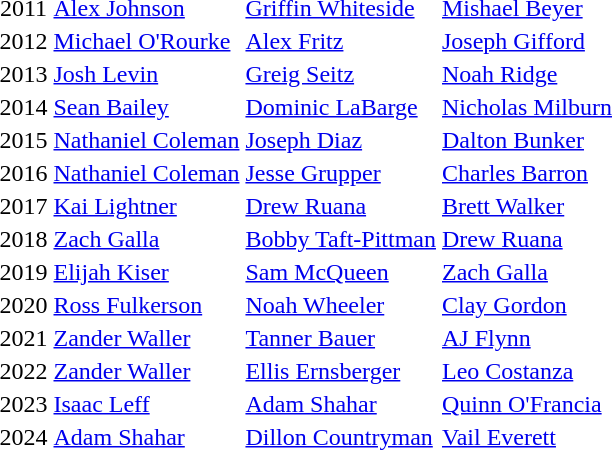<table>
<tr>
<td style="text-align:center;">2011</td>
<td><a href='#'>Alex Johnson</a></td>
<td><a href='#'>Griffin Whiteside</a></td>
<td><a href='#'>Mishael Beyer</a></td>
</tr>
<tr>
<td style="text-align:center;">2012</td>
<td><a href='#'>Michael O'Rourke</a></td>
<td><a href='#'>Alex Fritz</a></td>
<td><a href='#'>Joseph Gifford</a></td>
</tr>
<tr>
<td style="text-align:center;">2013</td>
<td><a href='#'>Josh Levin</a></td>
<td><a href='#'>Greig Seitz</a></td>
<td><a href='#'>Noah Ridge</a></td>
</tr>
<tr>
<td style="text-align:center;">2014</td>
<td><a href='#'>Sean Bailey</a></td>
<td><a href='#'>Dominic LaBarge</a></td>
<td><a href='#'>Nicholas Milburn</a></td>
</tr>
<tr>
<td style="text-align:center;">2015</td>
<td><a href='#'>Nathaniel Coleman</a></td>
<td><a href='#'>Joseph Diaz</a></td>
<td><a href='#'>Dalton Bunker</a></td>
</tr>
<tr>
<td style="text-align:center;">2016</td>
<td><a href='#'>Nathaniel Coleman</a></td>
<td><a href='#'>Jesse Grupper</a></td>
<td><a href='#'>Charles Barron</a></td>
</tr>
<tr>
<td style="text-align:center;">2017</td>
<td><a href='#'>Kai Lightner</a></td>
<td><a href='#'>Drew Ruana</a></td>
<td><a href='#'>Brett Walker</a></td>
</tr>
<tr>
<td style="text-align:center;">2018</td>
<td><a href='#'>Zach Galla</a></td>
<td><a href='#'>Bobby Taft-Pittman</a></td>
<td><a href='#'>Drew Ruana</a></td>
</tr>
<tr>
<td style="text-align:center;">2019</td>
<td><a href='#'>Elijah Kiser</a></td>
<td><a href='#'>Sam McQueen</a></td>
<td><a href='#'>Zach Galla</a></td>
</tr>
<tr>
<td style="text-align:center;">2020</td>
<td><a href='#'>Ross Fulkerson</a></td>
<td><a href='#'>Noah Wheeler</a></td>
<td><a href='#'>Clay Gordon</a></td>
</tr>
<tr>
<td style="text-align:center;">2021</td>
<td><a href='#'>Zander Waller</a></td>
<td><a href='#'>Tanner Bauer</a></td>
<td><a href='#'>AJ Flynn</a></td>
</tr>
<tr>
<td style="text-align:center;">2022</td>
<td><a href='#'>Zander Waller</a></td>
<td><a href='#'>Ellis Ernsberger</a></td>
<td><a href='#'>Leo Costanza</a></td>
</tr>
<tr>
<td style="text-align:center;">2023</td>
<td><a href='#'>Isaac Leff</a></td>
<td><a href='#'>Adam Shahar</a></td>
<td><a href='#'>Quinn O'Francia</a></td>
</tr>
<tr>
<td style="text-align:center;">2024</td>
<td><a href='#'>Adam Shahar</a></td>
<td><a href='#'>Dillon Countryman</a></td>
<td><a href='#'>Vail Everett</a></td>
</tr>
</table>
